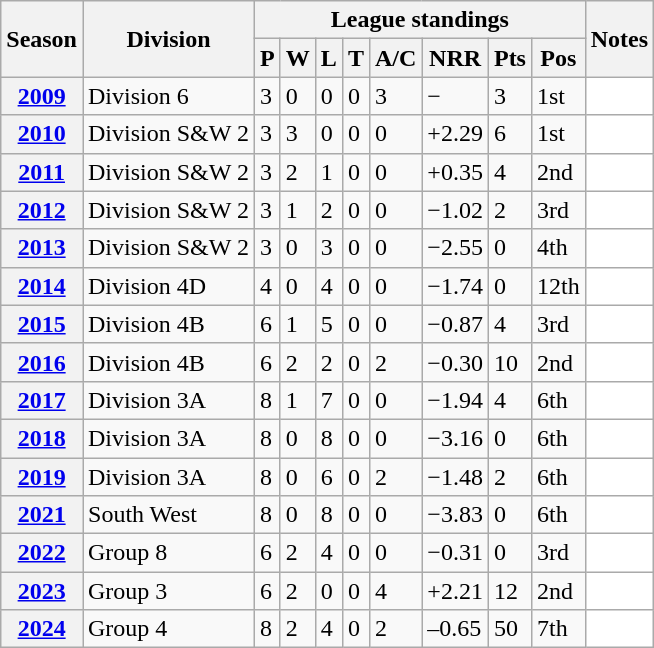<table class="wikitable sortable">
<tr>
<th scope="col" rowspan="2">Season</th>
<th scope="col" rowspan="2">Division</th>
<th scope="col" colspan="8">League standings</th>
<th scope="col" rowspan="2">Notes</th>
</tr>
<tr>
<th scope="col">P</th>
<th scope="col">W</th>
<th scope="col">L</th>
<th scope="col">T</th>
<th scope="col">A/C</th>
<th scope="col">NRR</th>
<th scope="col">Pts</th>
<th scope="col">Pos</th>
</tr>
<tr>
<th scope="row"><a href='#'>2009</a></th>
<td>Division 6</td>
<td>3</td>
<td>0</td>
<td>0</td>
<td>0</td>
<td>3</td>
<td>−</td>
<td>3</td>
<td>1st</td>
<td style="background: white;"></td>
</tr>
<tr>
<th scope="row"><a href='#'>2010</a></th>
<td>Division S&W 2</td>
<td>3</td>
<td>3</td>
<td>0</td>
<td>0</td>
<td>0</td>
<td>+2.29</td>
<td>6</td>
<td>1st</td>
<td style="background: white;"></td>
</tr>
<tr>
<th scope="row"><a href='#'>2011</a></th>
<td>Division S&W 2</td>
<td>3</td>
<td>2</td>
<td>1</td>
<td>0</td>
<td>0</td>
<td>+0.35</td>
<td>4</td>
<td>2nd</td>
<td style="background: white;"></td>
</tr>
<tr>
<th scope="row"><a href='#'>2012</a></th>
<td>Division S&W 2</td>
<td>3</td>
<td>1</td>
<td>2</td>
<td>0</td>
<td>0</td>
<td>−1.02</td>
<td>2</td>
<td>3rd</td>
<td style="background: white;"></td>
</tr>
<tr>
<th scope="row"><a href='#'>2013</a></th>
<td>Division S&W 2</td>
<td>3</td>
<td>0</td>
<td>3</td>
<td>0</td>
<td>0</td>
<td>−2.55</td>
<td>0</td>
<td>4th</td>
<td style="background: white;"></td>
</tr>
<tr>
<th scope="row"><a href='#'>2014</a></th>
<td>Division 4D</td>
<td>4</td>
<td>0</td>
<td>4</td>
<td>0</td>
<td>0</td>
<td>−1.74</td>
<td>0</td>
<td>12th</td>
<td style="background: white;"></td>
</tr>
<tr>
<th scope="row"><a href='#'>2015</a></th>
<td>Division 4B</td>
<td>6</td>
<td>1</td>
<td>5</td>
<td>0</td>
<td>0</td>
<td>−0.87</td>
<td>4</td>
<td>3rd</td>
<td style="background: white;"></td>
</tr>
<tr>
<th scope="row"><a href='#'>2016</a></th>
<td>Division 4B</td>
<td>6</td>
<td>2</td>
<td>2</td>
<td>0</td>
<td>2</td>
<td>−0.30</td>
<td>10</td>
<td>2nd</td>
<td style="background: white;"></td>
</tr>
<tr>
<th scope="row"><a href='#'>2017</a></th>
<td>Division 3A</td>
<td>8</td>
<td>1</td>
<td>7</td>
<td>0</td>
<td>0</td>
<td>−1.94</td>
<td>4</td>
<td>6th</td>
<td style="background: white;"></td>
</tr>
<tr>
<th scope="row"><a href='#'>2018</a></th>
<td>Division 3A</td>
<td>8</td>
<td>0</td>
<td>8</td>
<td>0</td>
<td>0</td>
<td>−3.16</td>
<td>0</td>
<td>6th</td>
<td style="background: white;"></td>
</tr>
<tr>
<th scope="row"><a href='#'>2019</a></th>
<td>Division 3A</td>
<td>8</td>
<td>0</td>
<td>6</td>
<td>0</td>
<td>2</td>
<td>−1.48</td>
<td>2</td>
<td>6th</td>
<td style="background: white;"></td>
</tr>
<tr>
<th scope="row"><a href='#'>2021</a></th>
<td>South West</td>
<td>8</td>
<td>0</td>
<td>8</td>
<td>0</td>
<td>0</td>
<td>−3.83</td>
<td>0</td>
<td>6th</td>
<td style="background: white;"></td>
</tr>
<tr>
<th scope="row"><a href='#'>2022</a></th>
<td>Group 8</td>
<td>6</td>
<td>2</td>
<td>4</td>
<td>0</td>
<td>0</td>
<td>−0.31</td>
<td>0</td>
<td>3rd</td>
<td style="background: white;"></td>
</tr>
<tr>
<th scope="row"><a href='#'>2023</a></th>
<td>Group 3</td>
<td>6</td>
<td>2</td>
<td>0</td>
<td>0</td>
<td>4</td>
<td>+2.21</td>
<td>12</td>
<td>2nd</td>
<td style="background: white;"></td>
</tr>
<tr>
<th scope="row"><a href='#'>2024</a></th>
<td>Group 4</td>
<td>8</td>
<td>2</td>
<td>4</td>
<td>0</td>
<td>2</td>
<td>–0.65</td>
<td>50</td>
<td>7th</td>
<td style="background: white;"></td>
</tr>
</table>
